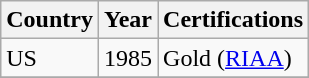<table class="wikitable">
<tr>
<th>Country</th>
<th>Year</th>
<th>Certifications</th>
</tr>
<tr>
<td>US</td>
<td>1985</td>
<td>Gold (<a href='#'>RIAA</a>)</td>
</tr>
<tr>
</tr>
</table>
